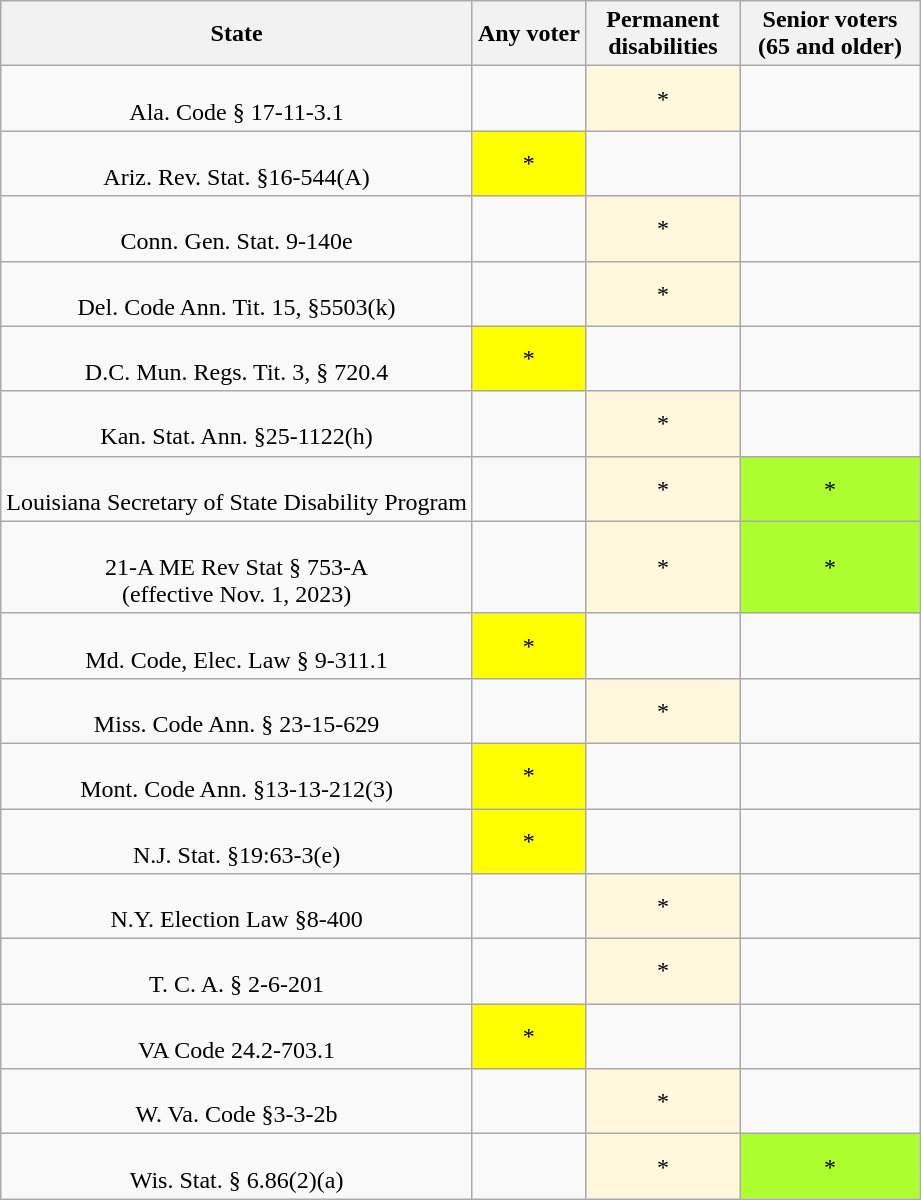<table class="wikitable sortable mw-datatable sticky-header static-row-numbers sort-under col1left" style=text-align:center>
<tr>
<th>State</th>
<th>Any voter</th>
<th style=max-width:6em>Permanent disabilities</th>
<th style=max-width:7em>Senior voters (65 and older)</th>
</tr>
<tr>
<td><br>Ala. Code § 17-11-3.1</td>
<td></td>
<td style=background:cornsilk>*</td>
<td></td>
</tr>
<tr>
<td><br>Ariz. Rev. Stat. §16-544(A)</td>
<td style=background:yellow>*</td>
<td></td>
<td></td>
</tr>
<tr>
<td><br>Conn. Gen. Stat. 9-140e</td>
<td></td>
<td style=background:cornsilk>*</td>
<td></td>
</tr>
<tr>
<td><br>Del. Code Ann. Tit. 15, §5503(k)</td>
<td></td>
<td style=background:cornsilk>*</td>
<td></td>
</tr>
<tr>
<td><br>D.C. Mun. Regs. Tit. 3, § 720.4</td>
<td style=background:yellow>*</td>
<td></td>
<td></td>
</tr>
<tr>
<td><br>Kan. Stat. Ann. §25-1122(h)</td>
<td></td>
<td style=background:cornsilk>*</td>
<td></td>
</tr>
<tr>
<td><br>Louisiana Secretary of State Disability Program</td>
<td></td>
<td style=background:cornsilk>*</td>
<td style=background:greenyellow>*</td>
</tr>
<tr>
<td><br>21-A ME Rev Stat § 753-A<br>(effective Nov. 1, 2023)</td>
<td></td>
<td style=background:cornsilk>*</td>
<td style=background:greenyellow>*</td>
</tr>
<tr>
<td><br>Md. Code, Elec. Law § 9-311.1</td>
<td style=background:yellow>*</td>
<td></td>
<td></td>
</tr>
<tr>
<td><br>Miss. Code Ann. § 23-15-629</td>
<td></td>
<td style=background:cornsilk>*</td>
<td></td>
</tr>
<tr>
<td><br>Mont. Code Ann. §13-13-212(3)</td>
<td style=background:yellow>*</td>
<td></td>
<td></td>
</tr>
<tr>
<td><br>N.J. Stat. §19:63-3(e)</td>
<td style=background:yellow>*</td>
<td></td>
<td></td>
</tr>
<tr>
<td><br>N.Y. Election Law §8-400</td>
<td></td>
<td style=background:cornsilk>*</td>
<td></td>
</tr>
<tr>
<td><br>T. C. A. § 2-6-201</td>
<td></td>
<td style=background:cornsilk>*</td>
<td></td>
</tr>
<tr>
<td><br>VA Code 24.2-703.1</td>
<td style=background:yellow>*</td>
<td></td>
<td></td>
</tr>
<tr>
<td><br>W. Va. Code §3-3-2b</td>
<td></td>
<td style=background:cornsilk>*</td>
<td></td>
</tr>
<tr>
<td><br>Wis. Stat. § 6.86(2)(a)</td>
<td></td>
<td style=background:cornsilk>*</td>
<td style=background:greenyellow>*</td>
</tr>
</table>
